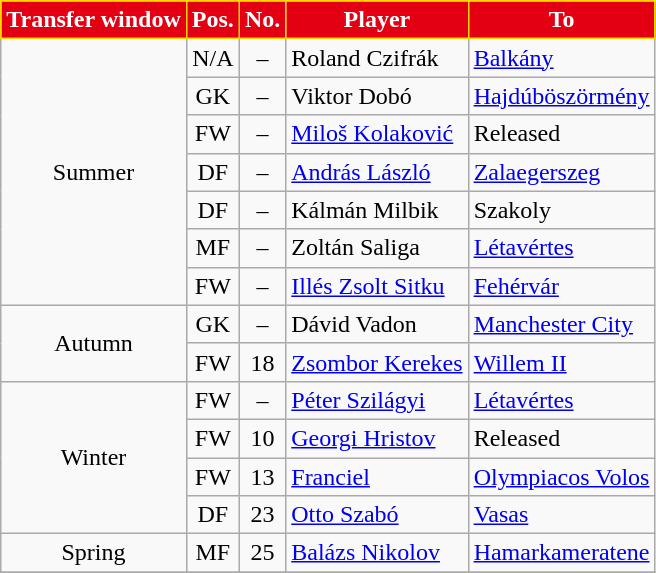<table class="wikitable plainrowheaders sortable">
<tr>
<th style="background-color:#E40013;color:white;border:1px solid gold">Transfer window</th>
<th style="background-color:#E40013;color:white;border:1px solid gold">Pos.</th>
<th style="background-color:#E40013;color:white;border:1px solid gold">No.</th>
<th style="background-color:#E40013;color:white;border:1px solid gold">Player</th>
<th style="background-color:#E40013;color:white;border:1px solid gold">To</th>
</tr>
<tr>
<td rowspan="7" style="text-align:center;">Summer</td>
<td style="text-align:center;">N/A</td>
<td style="text-align:center;">–</td>
<td style="text-align:left;"> Roland Czifrák</td>
<td style="text-align:left;"><a href='#'>Balkány</a></td>
</tr>
<tr>
<td style="text-align:center;">GK</td>
<td style="text-align:center;">–</td>
<td style="text-align:left;"> Viktor Dobó</td>
<td style="text-align:left;"><a href='#'>Hajdúböszörmény</a></td>
</tr>
<tr>
<td style="text-align:center;">FW</td>
<td style="text-align:center;">–</td>
<td style="text-align:left;"> <a href='#'>Miloš Kolaković</a></td>
<td style="text-align:left;">Released</td>
</tr>
<tr>
<td style="text-align:center;">DF</td>
<td style="text-align:center;">–</td>
<td style="text-align:left;"> <a href='#'>András László</a></td>
<td style="text-align:left;"><a href='#'>Zalaegerszeg</a></td>
</tr>
<tr>
<td style="text-align:center;">DF</td>
<td style="text-align:center;">–</td>
<td style="text-align:left;"> Kálmán Milbik</td>
<td style="text-align:left;">Szakoly</td>
</tr>
<tr>
<td style="text-align:center;">MF</td>
<td style="text-align:center;">–</td>
<td style="text-align:left;"> Zoltán Saliga</td>
<td style="text-align:left;"><a href='#'>Létavértes</a></td>
</tr>
<tr>
<td style="text-align:center;">FW</td>
<td style="text-align:center;">–</td>
<td style="text-align:left;"> <a href='#'>Illés Zsolt Sitku</a></td>
<td style="text-align:left;"><a href='#'>Fehérvár</a></td>
</tr>
<tr>
<td rowspan="2" style="text-align:center;">Autumn</td>
<td style="text-align:center;">GK</td>
<td style="text-align:center;">–</td>
<td style="text-align:left;"> Dávid Vadon</td>
<td style="text-align:left;"> <a href='#'>Manchester City</a></td>
</tr>
<tr>
<td style="text-align:center;">FW</td>
<td style="text-align:center;">18</td>
<td style="text-align:left;"> <a href='#'>Zsombor Kerekes</a></td>
<td style="text-align:left;"> <a href='#'>Willem II</a></td>
</tr>
<tr>
<td rowspan="4" style="text-align:center;">Winter</td>
<td style="text-align:center;">FW</td>
<td style="text-align:center;">–</td>
<td style="text-align:left;"> <a href='#'>Péter Szilágyi</a></td>
<td style="text-align:left;"><a href='#'>Létavértes</a></td>
</tr>
<tr>
<td style="text-align:center;">FW</td>
<td style="text-align:center;">10</td>
<td style="text-align:left;"> <a href='#'>Georgi Hristov</a></td>
<td style="text-align:left;">Released</td>
</tr>
<tr>
<td style="text-align:center;">FW</td>
<td style="text-align:center;">13</td>
<td style="text-align:left;"> <a href='#'>Franciel</a></td>
<td style="text-align:left;"> <a href='#'>Olympiacos Volos</a></td>
</tr>
<tr>
<td style="text-align:center;">DF</td>
<td style="text-align:center;">23</td>
<td style="text-align:left;"> <a href='#'>Otto Szabó</a></td>
<td style="text-align:left;"><a href='#'>Vasas</a></td>
</tr>
<tr>
<td style="text-align:center;">Spring</td>
<td style="text-align:center;">MF</td>
<td style="text-align:center;">25</td>
<td style="text-align:left;"> <a href='#'>Balázs Nikolov</a></td>
<td style="text-align:left;"> <a href='#'>Hamarkameratene</a></td>
</tr>
<tr>
</tr>
</table>
